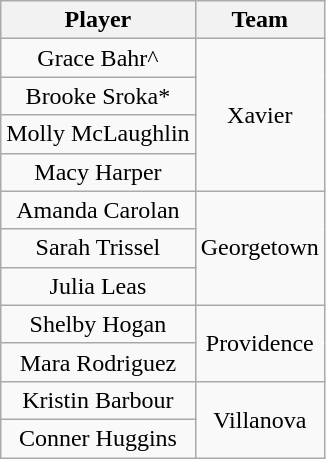<table class="wikitable" style="text-align: center;">
<tr>
<th>Player</th>
<th>Team</th>
</tr>
<tr>
<td>Grace Bahr^</td>
<td rowspan=4>Xavier</td>
</tr>
<tr>
<td>Brooke Sroka*</td>
</tr>
<tr>
<td>Molly McLaughlin</td>
</tr>
<tr>
<td>Macy Harper</td>
</tr>
<tr>
<td>Amanda Carolan</td>
<td rowspan=3>Georgetown</td>
</tr>
<tr>
<td>Sarah Trissel</td>
</tr>
<tr>
<td>Julia Leas</td>
</tr>
<tr>
<td>Shelby Hogan</td>
<td rowspan=2>Providence</td>
</tr>
<tr>
<td>Mara Rodriguez</td>
</tr>
<tr>
<td>Kristin Barbour</td>
<td rowspan=2>Villanova</td>
</tr>
<tr>
<td>Conner Huggins</td>
</tr>
</table>
